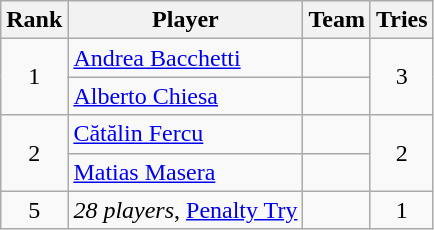<table class="wikitable">
<tr>
<th>Rank</th>
<th>Player</th>
<th>Team</th>
<th>Tries</th>
</tr>
<tr>
<td rowspan=2 align=center>1</td>
<td><a href='#'>Andrea Bacchetti</a></td>
<td></td>
<td rowspan=2 align=center>3</td>
</tr>
<tr>
<td><a href='#'>Alberto Chiesa</a></td>
<td></td>
</tr>
<tr>
<td rowspan=2 align=center>2</td>
<td><a href='#'>Cătălin Fercu</a></td>
<td></td>
<td rowspan=2 align=center>2</td>
</tr>
<tr>
<td><a href='#'>Matias Masera</a></td>
<td></td>
</tr>
<tr>
<td rowspan=1 align=center>5</td>
<td><em>28 players</em>, <a href='#'>Penalty Try</a></td>
<td></td>
<td rowspan=1 align=center>1</td>
</tr>
</table>
